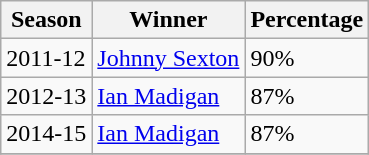<table class="wikitable sortable">
<tr>
<th>Season</th>
<th>Winner</th>
<th>Percentage</th>
</tr>
<tr>
<td 2011-12 Pro12>2011-12</td>
<td><a href='#'>Johnny Sexton</a></td>
<td>90%</td>
</tr>
<tr>
<td 2012-13 Pro12>2012-13</td>
<td><a href='#'>Ian Madigan</a></td>
<td>87%</td>
</tr>
<tr>
<td 2014-15 Pro12>2014-15</td>
<td><a href='#'>Ian Madigan</a></td>
<td>87%</td>
</tr>
<tr>
</tr>
</table>
